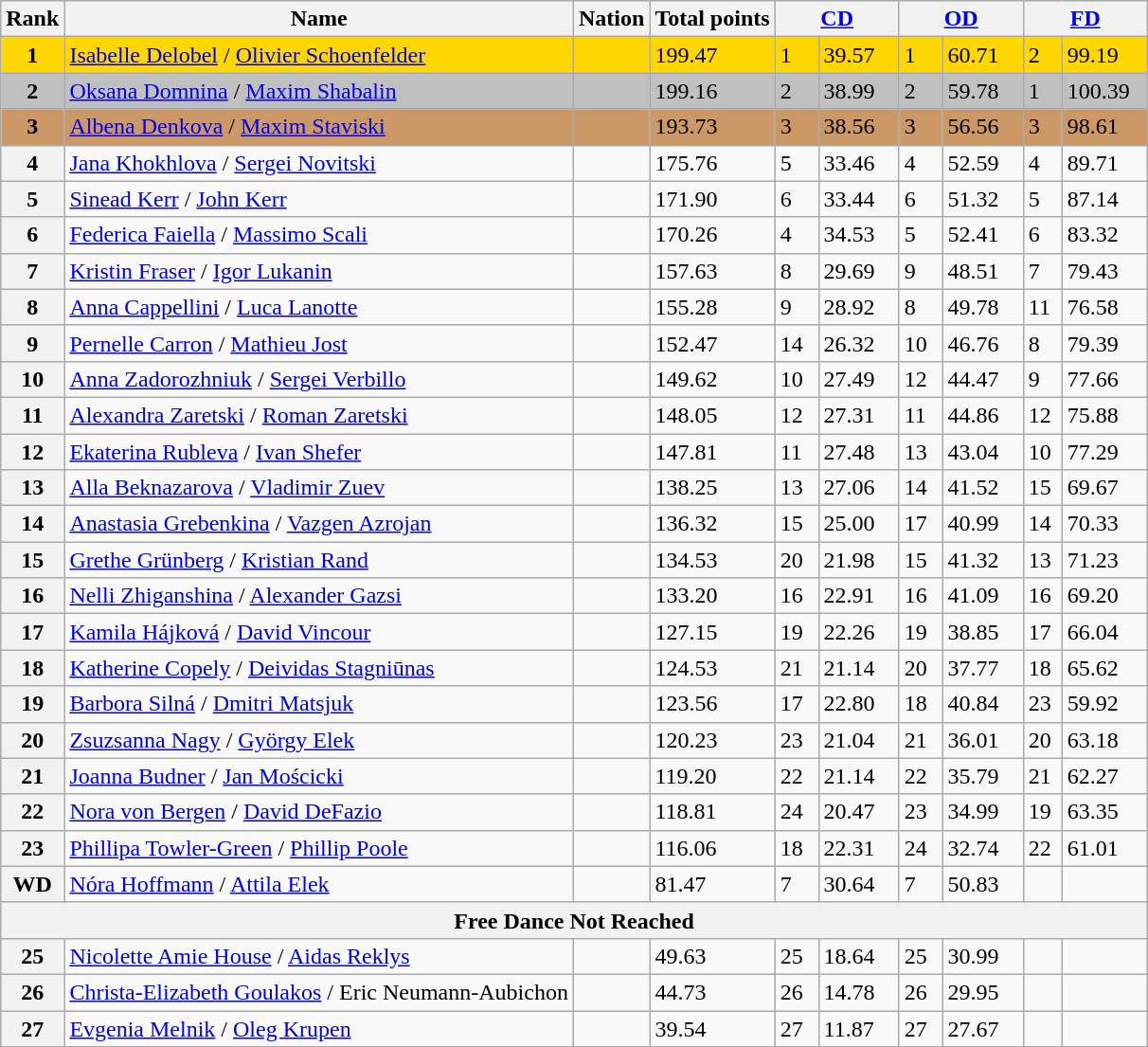<table class="wikitable">
<tr>
<th>Rank</th>
<th>Name</th>
<th>Nation</th>
<th>Total points</th>
<th colspan="2" style="width:80px;"><a href='#'>CD</a></th>
<th colspan="2" style="width:80px;"><a href='#'>OD</a></th>
<th colspan="2" style="width:80px;"><a href='#'>FD</a></th>
</tr>
<tr style="background:gold;">
<td style="text-align:center;"><strong>1</strong></td>
<td><a href='#'>Isabelle Delobel</a> / <a href='#'>Olivier Schoenfelder</a></td>
<td></td>
<td>199.47</td>
<td>1</td>
<td>39.57</td>
<td>1</td>
<td>60.71</td>
<td>2</td>
<td>99.19</td>
</tr>
<tr style="background:silver;">
<td style="text-align:center;"><strong>2</strong></td>
<td><a href='#'>Oksana Domnina</a> / <a href='#'>Maxim Shabalin</a></td>
<td></td>
<td>199.16</td>
<td>2</td>
<td>38.99</td>
<td>2</td>
<td>59.78</td>
<td>1</td>
<td>100.39</td>
</tr>
<tr style="background:#c96;">
<td style="text-align:center;"><strong>3</strong></td>
<td><a href='#'>Albena Denkova</a> / <a href='#'>Maxim Staviski</a></td>
<td></td>
<td>193.73</td>
<td>3</td>
<td>38.56</td>
<td>3</td>
<td>56.56</td>
<td>3</td>
<td>98.61</td>
</tr>
<tr>
<th>4</th>
<td><a href='#'>Jana Khokhlova</a> / <a href='#'>Sergei Novitski</a></td>
<td></td>
<td>175.76</td>
<td>5</td>
<td>33.46</td>
<td>4</td>
<td>52.59</td>
<td>4</td>
<td>89.71</td>
</tr>
<tr>
<th>5</th>
<td><a href='#'>Sinead Kerr</a> / <a href='#'>John Kerr</a></td>
<td></td>
<td>171.90</td>
<td>6</td>
<td>33.44</td>
<td>6</td>
<td>51.32</td>
<td>5</td>
<td>87.14</td>
</tr>
<tr>
<th>6</th>
<td><a href='#'>Federica Faiella</a> / <a href='#'>Massimo Scali</a></td>
<td></td>
<td>170.26</td>
<td>4</td>
<td>34.53</td>
<td>5</td>
<td>52.41</td>
<td>6</td>
<td>83.32</td>
</tr>
<tr>
<th>7</th>
<td><a href='#'>Kristin Fraser</a> / <a href='#'>Igor Lukanin</a></td>
<td></td>
<td>157.63</td>
<td>8</td>
<td>29.69</td>
<td>9</td>
<td>48.51</td>
<td>7</td>
<td>79.43</td>
</tr>
<tr>
<th>8</th>
<td><a href='#'>Anna Cappellini</a> / <a href='#'>Luca Lanotte</a></td>
<td></td>
<td>155.28</td>
<td>9</td>
<td>28.92</td>
<td>8</td>
<td>49.78</td>
<td>11</td>
<td>76.58</td>
</tr>
<tr>
<th>9</th>
<td><a href='#'>Pernelle Carron</a> / <a href='#'>Mathieu Jost</a></td>
<td></td>
<td>152.47</td>
<td>14</td>
<td>26.32</td>
<td>10</td>
<td>46.76</td>
<td>8</td>
<td>79.39</td>
</tr>
<tr>
<th>10</th>
<td><a href='#'>Anna Zadorozhniuk</a> / <a href='#'>Sergei Verbillo</a></td>
<td></td>
<td>149.62</td>
<td>10</td>
<td>27.49</td>
<td>12</td>
<td>44.47</td>
<td>9</td>
<td>77.66</td>
</tr>
<tr>
<th>11</th>
<td><a href='#'>Alexandra Zaretski</a> / <a href='#'>Roman Zaretski</a></td>
<td></td>
<td>148.05</td>
<td>12</td>
<td>27.31</td>
<td>11</td>
<td>44.86</td>
<td>12</td>
<td>75.88</td>
</tr>
<tr>
<th>12</th>
<td><a href='#'>Ekaterina Rubleva</a> / <a href='#'>Ivan Shefer</a></td>
<td></td>
<td>147.81</td>
<td>11</td>
<td>27.48</td>
<td>13</td>
<td>43.04</td>
<td>10</td>
<td>77.29</td>
</tr>
<tr>
<th>13</th>
<td><a href='#'>Alla Beknazarova</a> / <a href='#'>Vladimir Zuev</a></td>
<td></td>
<td>138.25</td>
<td>13</td>
<td>27.06</td>
<td>14</td>
<td>41.52</td>
<td>15</td>
<td>69.67</td>
</tr>
<tr>
<th>14</th>
<td><a href='#'>Anastasia Grebenkina</a> / <a href='#'>Vazgen Azrojan</a></td>
<td></td>
<td>136.32</td>
<td>15</td>
<td>25.00</td>
<td>17</td>
<td>40.99</td>
<td>14</td>
<td>70.33</td>
</tr>
<tr>
<th>15</th>
<td><a href='#'>Grethe Grünberg</a> / <a href='#'>Kristian Rand</a></td>
<td></td>
<td>134.53</td>
<td>20</td>
<td>21.98</td>
<td>15</td>
<td>41.32</td>
<td>13</td>
<td>71.23</td>
</tr>
<tr>
<th>16</th>
<td><a href='#'>Nelli Zhiganshina</a> / <a href='#'>Alexander Gazsi</a></td>
<td></td>
<td>133.20</td>
<td>16</td>
<td>22.91</td>
<td>16</td>
<td>41.09</td>
<td>16</td>
<td>69.20</td>
</tr>
<tr>
<th>17</th>
<td><a href='#'>Kamila Hájková</a> / <a href='#'>David Vincour</a></td>
<td></td>
<td>127.15</td>
<td>19</td>
<td>22.26</td>
<td>19</td>
<td>38.85</td>
<td>17</td>
<td>66.04</td>
</tr>
<tr>
<th>18</th>
<td><a href='#'>Katherine Copely</a> / <a href='#'>Deividas Stagniūnas</a></td>
<td></td>
<td>124.53</td>
<td>21</td>
<td>21.14</td>
<td>20</td>
<td>37.77</td>
<td>18</td>
<td>65.62</td>
</tr>
<tr>
<th>19</th>
<td><a href='#'>Barbora Silná</a> / <a href='#'>Dmitri Matsjuk</a></td>
<td></td>
<td>123.56</td>
<td>17</td>
<td>22.80</td>
<td>18</td>
<td>40.84</td>
<td>23</td>
<td>59.92</td>
</tr>
<tr>
<th>20</th>
<td><a href='#'>Zsuzsanna Nagy</a> / <a href='#'>György Elek</a></td>
<td></td>
<td>120.23</td>
<td>23</td>
<td>21.04</td>
<td>21</td>
<td>36.01</td>
<td>20</td>
<td>63.18</td>
</tr>
<tr>
<th>21</th>
<td><a href='#'>Joanna Budner</a> / <a href='#'>Jan Mościcki</a></td>
<td></td>
<td>119.20</td>
<td>22</td>
<td>21.14</td>
<td>22</td>
<td>35.79</td>
<td>21</td>
<td>62.27</td>
</tr>
<tr>
<th>22</th>
<td><a href='#'>Nora von Bergen</a> / <a href='#'>David DeFazio</a></td>
<td></td>
<td>118.81</td>
<td>24</td>
<td>20.47</td>
<td>23</td>
<td>34.99</td>
<td>19</td>
<td>63.35</td>
</tr>
<tr>
<th>23</th>
<td><a href='#'>Phillipa Towler-Green</a> / <a href='#'>Phillip Poole</a></td>
<td></td>
<td>116.06</td>
<td>18</td>
<td>22.31</td>
<td>24</td>
<td>32.74</td>
<td>22</td>
<td>61.01</td>
</tr>
<tr>
<th>WD</th>
<td><a href='#'>Nóra Hoffmann</a> / <a href='#'>Attila Elek</a></td>
<td></td>
<td>81.47</td>
<td>7</td>
<td>30.64</td>
<td>7</td>
<td>50.83</td>
<td></td>
<td></td>
</tr>
<tr>
<th colspan=10>Free Dance Not Reached</th>
</tr>
<tr>
<th>25</th>
<td><a href='#'>Nicolette Amie House</a> / <a href='#'>Aidas Reklys</a></td>
<td></td>
<td>49.63</td>
<td>25</td>
<td>18.64</td>
<td>25</td>
<td>30.99</td>
<td></td>
<td></td>
</tr>
<tr>
<th>26</th>
<td><a href='#'>Christa-Elizabeth Goulakos</a> / Eric Neumann-Aubichon</td>
<td></td>
<td>44.73</td>
<td>26</td>
<td>14.78</td>
<td>26</td>
<td>29.95</td>
<td></td>
<td></td>
</tr>
<tr>
<th>27</th>
<td><a href='#'>Evgenia Melnik</a> / <a href='#'>Oleg Krupen</a></td>
<td></td>
<td>39.54</td>
<td>27</td>
<td>11.87</td>
<td>27</td>
<td>27.67</td>
<td></td>
<td></td>
</tr>
</table>
